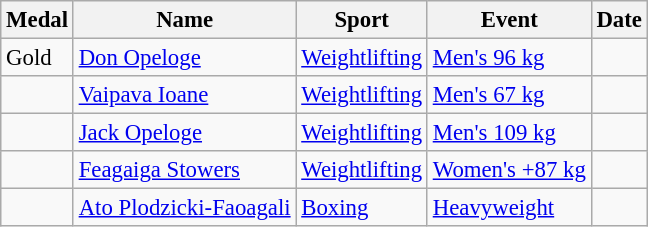<table class="wikitable sortable" style="font-size: 95%;">
<tr>
<th>Medal</th>
<th>Name</th>
<th>Sport</th>
<th>Event</th>
<th>Date</th>
</tr>
<tr>
<td> Gold</td>
<td><a href='#'>Don Opeloge</a></td>
<td><a href='#'>Weightlifting</a></td>
<td><a href='#'>Men's 96 kg</a></td>
<td></td>
</tr>
<tr>
<td></td>
<td><a href='#'>Vaipava Ioane</a></td>
<td><a href='#'>Weightlifting</a></td>
<td><a href='#'>Men's 67 kg</a></td>
<td></td>
</tr>
<tr>
<td></td>
<td><a href='#'>Jack Opeloge</a></td>
<td><a href='#'>Weightlifting</a></td>
<td><a href='#'>Men's 109 kg</a></td>
<td></td>
</tr>
<tr>
<td></td>
<td><a href='#'>Feagaiga Stowers</a></td>
<td><a href='#'>Weightlifting</a></td>
<td><a href='#'>Women's +87 kg</a></td>
<td></td>
</tr>
<tr>
<td></td>
<td><a href='#'>Ato Plodzicki-Faoagali</a></td>
<td><a href='#'>Boxing</a></td>
<td><a href='#'>Heavyweight</a></td>
<td></td>
</tr>
</table>
